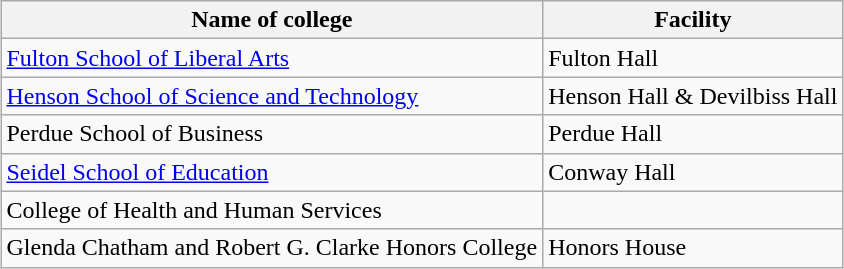<table class="wikitable" style="margin: 1em auto 1em auto">
<tr>
<th>Name of college</th>
<th>Facility</th>
</tr>
<tr>
<td><a href='#'>Fulton School of Liberal Arts</a></td>
<td>Fulton Hall</td>
</tr>
<tr>
<td><a href='#'>Henson School of Science and Technology</a></td>
<td>Henson Hall & Devilbiss Hall</td>
</tr>
<tr>
<td>Perdue School of Business</td>
<td>Perdue Hall</td>
</tr>
<tr>
<td><a href='#'>Seidel School of Education</a></td>
<td>Conway Hall</td>
</tr>
<tr>
<td>College of Health and Human Services</td>
<td></td>
</tr>
<tr>
<td>Glenda Chatham and Robert G. Clarke Honors College</td>
<td>Honors House</td>
</tr>
</table>
